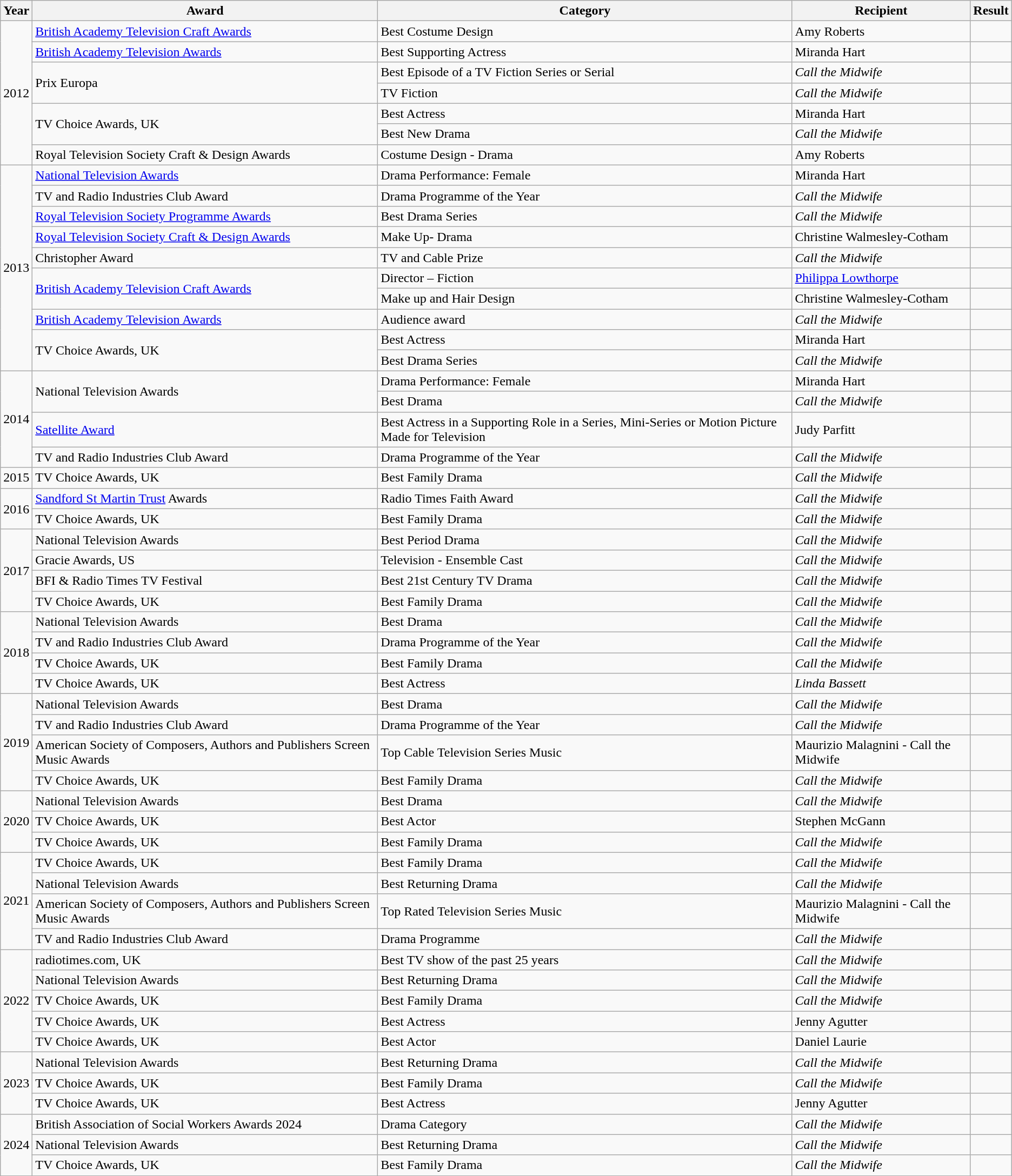<table class="wikitable">
<tr>
<th>Year</th>
<th>Award</th>
<th>Category</th>
<th>Recipient</th>
<th>Result</th>
</tr>
<tr>
<td rowspan="7">2012</td>
<td><a href='#'>British Academy Television Craft Awards</a></td>
<td>Best Costume Design</td>
<td>Amy Roberts</td>
<td></td>
</tr>
<tr>
<td><a href='#'>British Academy Television Awards</a></td>
<td>Best Supporting Actress</td>
<td>Miranda Hart</td>
<td></td>
</tr>
<tr>
<td rowspan="2">Prix Europa</td>
<td>Best Episode of a TV Fiction Series or Serial</td>
<td><em>Call the Midwife</em></td>
<td></td>
</tr>
<tr>
<td>TV Fiction</td>
<td><em>Call the Midwife</em></td>
<td></td>
</tr>
<tr>
<td rowspan="2">TV Choice Awards, UK</td>
<td>Best Actress</td>
<td>Miranda Hart</td>
<td></td>
</tr>
<tr>
<td>Best New Drama</td>
<td><em>Call the Midwife</em></td>
<td></td>
</tr>
<tr>
<td>Royal Television Society Craft & Design Awards</td>
<td>Costume Design - Drama</td>
<td>Amy Roberts</td>
<td></td>
</tr>
<tr>
<td rowspan="10">2013</td>
<td><a href='#'>National Television Awards</a></td>
<td>Drama Performance: Female</td>
<td>Miranda Hart</td>
<td></td>
</tr>
<tr>
<td>TV and Radio Industries Club Award</td>
<td>Drama Programme of the Year</td>
<td><em>Call the Midwife</em></td>
<td></td>
</tr>
<tr>
<td><a href='#'>Royal Television Society Programme Awards</a></td>
<td>Best Drama Series</td>
<td><em>Call the Midwife</em></td>
<td></td>
</tr>
<tr>
<td><a href='#'>Royal Television Society Craft & Design Awards</a></td>
<td>Make Up- Drama</td>
<td>Christine Walmesley-Cotham</td>
<td></td>
</tr>
<tr>
<td>Christopher Award</td>
<td>TV and Cable Prize</td>
<td><em>Call the Midwife</em></td>
<td></td>
</tr>
<tr>
<td rowspan="2"><a href='#'>British Academy Television Craft Awards</a></td>
<td>Director – Fiction</td>
<td><a href='#'>Philippa Lowthorpe</a></td>
<td></td>
</tr>
<tr>
<td>Make up and Hair Design</td>
<td>Christine Walmesley-Cotham</td>
<td></td>
</tr>
<tr>
<td><a href='#'>British Academy Television Awards</a></td>
<td>Audience award</td>
<td><em>Call the Midwife</em></td>
<td></td>
</tr>
<tr>
<td rowspan="2">TV Choice Awards, UK</td>
<td>Best Actress</td>
<td>Miranda Hart</td>
<td></td>
</tr>
<tr>
<td>Best Drama Series</td>
<td><em>Call the Midwife</em></td>
<td></td>
</tr>
<tr>
<td rowspan="4">2014</td>
<td rowspan="2">National Television Awards</td>
<td>Drama Performance: Female</td>
<td>Miranda Hart</td>
<td></td>
</tr>
<tr>
<td>Best Drama</td>
<td><em>Call the Midwife</em></td>
<td></td>
</tr>
<tr>
<td><a href='#'>Satellite Award</a></td>
<td>Best Actress in a Supporting Role in a Series, Mini-Series or Motion Picture Made for Television</td>
<td>Judy Parfitt</td>
<td></td>
</tr>
<tr>
<td>TV and Radio Industries Club Award</td>
<td>Drama Programme of the Year</td>
<td><em>Call the Midwife</em></td>
<td></td>
</tr>
<tr>
<td>2015</td>
<td>TV Choice Awards, UK</td>
<td>Best Family Drama</td>
<td><em>Call the Midwife</em></td>
<td></td>
</tr>
<tr>
<td rowspan="2">2016</td>
<td><a href='#'>Sandford St Martin Trust</a> Awards</td>
<td>Radio Times Faith Award</td>
<td><em>Call the Midwife</em></td>
<td></td>
</tr>
<tr>
<td>TV Choice Awards, UK</td>
<td>Best Family Drama</td>
<td><em>Call the Midwife</em></td>
<td></td>
</tr>
<tr>
<td rowspan="4">2017</td>
<td>National Television Awards</td>
<td>Best Period Drama</td>
<td><em>Call the Midwife</em></td>
<td></td>
</tr>
<tr>
<td>Gracie Awards, US</td>
<td>Television - Ensemble Cast</td>
<td><em>Call the Midwife</em></td>
<td></td>
</tr>
<tr>
<td>BFI & Radio Times TV Festival</td>
<td>Best 21st Century TV Drama</td>
<td><em>Call the Midwife</em></td>
<td></td>
</tr>
<tr>
<td>TV Choice Awards, UK</td>
<td>Best Family Drama</td>
<td><em>Call the Midwife</em></td>
<td></td>
</tr>
<tr>
<td rowspan="4">2018</td>
<td>National Television Awards</td>
<td>Best Drama</td>
<td><em>Call the Midwife</em></td>
<td></td>
</tr>
<tr>
<td>TV and Radio Industries Club Award</td>
<td>Drama Programme of the Year</td>
<td><em>Call the Midwife</em></td>
<td></td>
</tr>
<tr>
<td>TV Choice Awards, UK</td>
<td>Best Family Drama</td>
<td><em>Call the Midwife</em></td>
<td></td>
</tr>
<tr>
<td>TV Choice Awards, UK</td>
<td>Best Actress</td>
<td><em>Linda Bassett</em></td>
<td></td>
</tr>
<tr>
<td rowspan="4">2019</td>
<td>National Television Awards</td>
<td>Best Drama</td>
<td><em>Call the Midwife</em></td>
<td></td>
</tr>
<tr>
<td>TV and Radio Industries Club Award</td>
<td>Drama Programme of the Year</td>
<td><em>Call the Midwife</em></td>
<td></td>
</tr>
<tr>
<td>American Society of Composers, Authors and Publishers Screen Music Awards</td>
<td>Top Cable Television Series Music</td>
<td>Maurizio Malagnini - Call the Midwife</td>
<td></td>
</tr>
<tr>
<td>TV Choice Awards, UK</td>
<td>Best Family Drama</td>
<td><em>Call the Midwife</em></td>
<td></td>
</tr>
<tr>
<td rowspan="3">2020</td>
<td>National Television Awards</td>
<td>Best Drama</td>
<td><em>Call the Midwife</em></td>
<td></td>
</tr>
<tr>
<td>TV Choice Awards, UK</td>
<td>Best Actor</td>
<td>Stephen McGann</td>
<td></td>
</tr>
<tr>
<td>TV Choice Awards, UK</td>
<td>Best Family Drama</td>
<td><em>Call the Midwife</em></td>
<td></td>
</tr>
<tr>
<td rowspan="4">2021</td>
<td>TV Choice Awards, UK</td>
<td>Best Family Drama</td>
<td><em>Call the Midwife</em></td>
<td></td>
</tr>
<tr>
<td>National Television Awards</td>
<td>Best Returning Drama</td>
<td><em>Call the Midwife</em></td>
<td></td>
</tr>
<tr>
<td>American Society of Composers, Authors and Publishers Screen Music Awards</td>
<td>Top Rated Television Series Music</td>
<td>Maurizio Malagnini - Call the Midwife</td>
<td></td>
</tr>
<tr>
<td>TV and Radio Industries Club Award</td>
<td>Drama Programme</td>
<td><em>Call the Midwife</em></td>
<td></td>
</tr>
<tr>
<td rowspan="5">2022</td>
<td>radiotimes.com, UK</td>
<td>Best TV show of the past 25 years</td>
<td><em>Call the Midwife</em></td>
<td></td>
</tr>
<tr>
<td>National Television Awards</td>
<td>Best Returning Drama</td>
<td><em>Call the Midwife</em></td>
<td></td>
</tr>
<tr>
<td>TV Choice Awards, UK</td>
<td>Best Family Drama</td>
<td><em>Call the Midwife</em></td>
<td></td>
</tr>
<tr>
<td>TV Choice Awards, UK</td>
<td>Best Actress</td>
<td>Jenny Agutter</td>
<td></td>
</tr>
<tr>
<td>TV Choice Awards, UK</td>
<td>Best Actor</td>
<td>Daniel Laurie</td>
<td></td>
</tr>
<tr>
<td rowspan="3">2023</td>
<td>National Television Awards</td>
<td>Best Returning Drama</td>
<td><em>Call the Midwife</em></td>
<td></td>
</tr>
<tr>
<td>TV Choice Awards, UK</td>
<td>Best Family Drama</td>
<td><em>Call the Midwife</em></td>
<td></td>
</tr>
<tr>
<td>TV Choice Awards, UK</td>
<td>Best Actress</td>
<td>Jenny Agutter</td>
<td></td>
</tr>
<tr>
<td rowspan="3">2024</td>
<td>British Association of Social Workers Awards 2024</td>
<td>Drama Category</td>
<td><em>Call the Midwife</em></td>
<td></td>
</tr>
<tr>
<td>National Television Awards</td>
<td>Best Returning Drama</td>
<td><em>Call the Midwife</em></td>
<td></td>
</tr>
<tr>
<td>TV Choice Awards, UK</td>
<td>Best Family Drama</td>
<td><em>Call the Midwife</em></td>
<td></td>
</tr>
</table>
